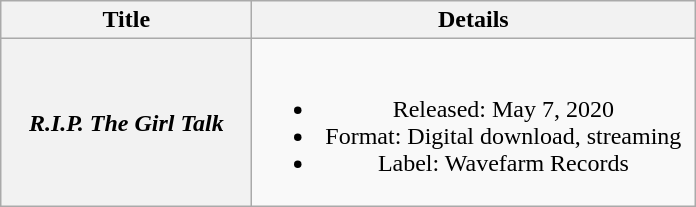<table class="wikitable plainrowheaders" style="text-align:center;">
<tr>
<th scope="col" style="width:10em;">Title</th>
<th scope="col" style="width:18em;">Details</th>
</tr>
<tr>
<th scope="row"><em>R.I.P. The Girl Talk</em></th>
<td><br><ul><li>Released: May 7, 2020</li><li>Format: Digital download, streaming</li><li>Label: Wavefarm Records</li></ul></td>
</tr>
</table>
